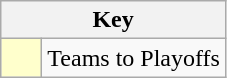<table class="wikitable" style="text-align: center;">
<tr>
<th colspan=2>Key</th>
</tr>
<tr>
<td style="background:#ffffcc; width:20px;"></td>
<td align=left>Teams to Playoffs</td>
</tr>
</table>
